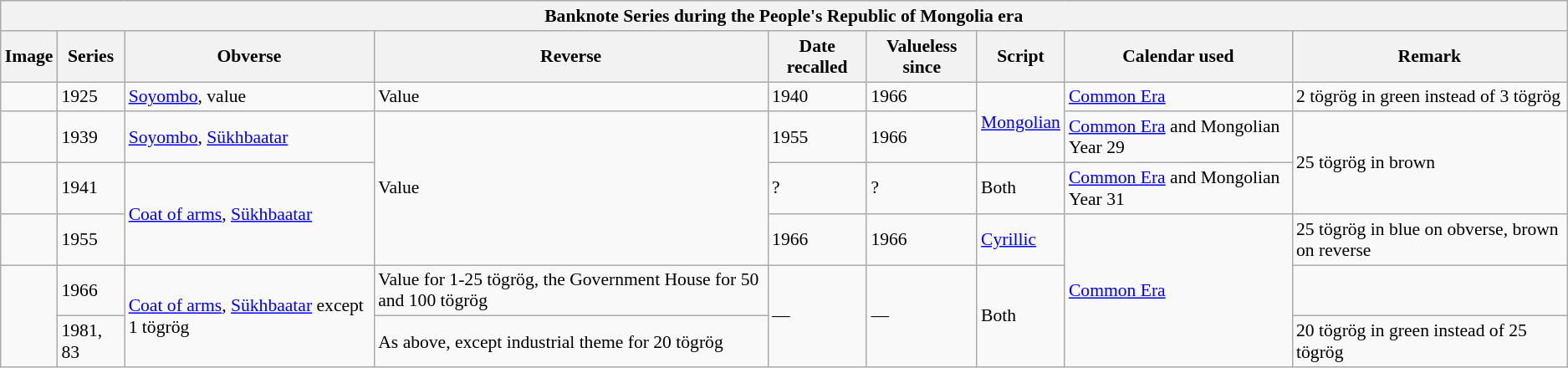<table class="wikitable" style="font-size: 90%">
<tr>
<th colspan="9">Banknote Series during the People's Republic of Mongolia era </th>
</tr>
<tr>
<th>Image</th>
<th>Series</th>
<th>Obverse</th>
<th>Reverse</th>
<th>Date recalled</th>
<th>Valueless since</th>
<th>Script</th>
<th>Calendar used</th>
<th>Remark</th>
</tr>
<tr>
<td></td>
<td>1925</td>
<td><a href='#'>Soyombo</a>, value</td>
<td>Value</td>
<td>1940</td>
<td>1966</td>
<td rowspan="2"><a href='#'>Mongolian</a></td>
<td><a href='#'>Common Era</a></td>
<td>2 tögrög in green instead of 3 tögrög</td>
</tr>
<tr>
<td></td>
<td>1939</td>
<td><a href='#'>Soyombo</a>, <a href='#'>Sükhbaatar</a></td>
<td rowspan="3">Value</td>
<td>1955</td>
<td>1966</td>
<td><a href='#'>Common Era</a> and Mongolian Year 29</td>
<td rowspan="2">25 tögrög in brown</td>
</tr>
<tr>
<td></td>
<td>1941</td>
<td rowspan="2"><a href='#'>Coat of arms</a>, <a href='#'>Sükhbaatar</a></td>
<td>?</td>
<td>?</td>
<td>Both</td>
<td><a href='#'>Common Era</a> and Mongolian Year 31</td>
</tr>
<tr>
<td></td>
<td>1955</td>
<td>1966</td>
<td>1966</td>
<td><a href='#'>Cyrillic</a></td>
<td rowspan="3"><a href='#'>Common Era</a></td>
<td>25 tögrög in blue on obverse, brown on reverse</td>
</tr>
<tr>
<td rowspan="2"></td>
<td>1966</td>
<td rowspan="2"><a href='#'>Coat of arms</a>, <a href='#'>Sükhbaatar</a> except 1 tögrög</td>
<td>Value for 1-25 tögrög, the Government House for 50 and 100 tögrög</td>
<td rowspan="2">—</td>
<td rowspan="2">—</td>
<td rowspan="2">Both</td>
<td></td>
</tr>
<tr>
<td>1981, 83</td>
<td>As above, except industrial theme for 20 tögrög</td>
<td>20 tögrög in green instead of 25 tögrög</td>
</tr>
</table>
